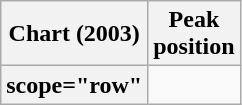<table class="wikitable plainrowheaders sortable">
<tr>
<th scope="col">Chart (2003)</th>
<th scope="col">Peak<br>position</th>
</tr>
<tr>
<th>scope="row" </th>
</tr>
</table>
